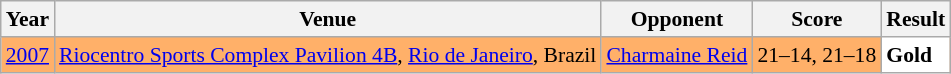<table class="sortable wikitable" style="font-size: 90%;">
<tr>
<th>Year</th>
<th>Venue</th>
<th>Opponent</th>
<th>Score</th>
<th>Result</th>
</tr>
<tr style="background:#FFB069">
<td align="center"><a href='#'>2007</a></td>
<td align="left"><a href='#'>Riocentro Sports Complex Pavilion 4B</a>, <a href='#'>Rio de Janeiro</a>, Brazil</td>
<td align="left"> <a href='#'>Charmaine Reid</a></td>
<td align="left">21–14, 21–18</td>
<td style="text-align:left; background:white"> <strong>Gold</strong></td>
</tr>
</table>
